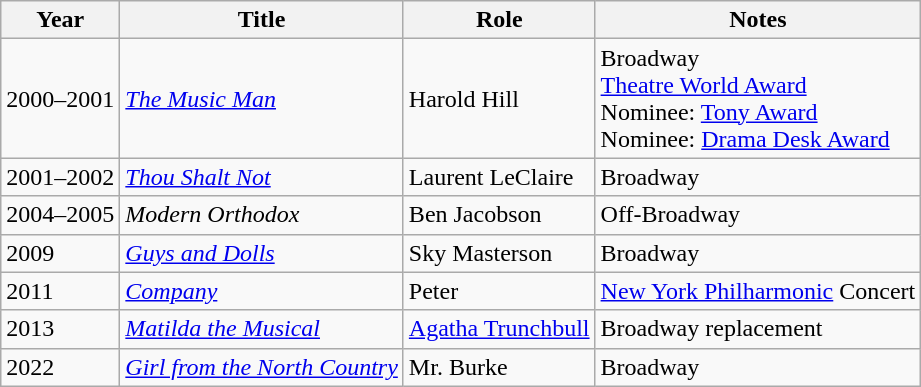<table class="wikitable sortable">
<tr>
<th>Year</th>
<th>Title</th>
<th>Role</th>
<th class="unsortable">Notes</th>
</tr>
<tr>
<td>2000–2001</td>
<td><em><a href='#'>The Music Man</a></em></td>
<td>Harold Hill</td>
<td>Broadway<br><a href='#'>Theatre World Award</a><br>Nominee: <a href='#'>Tony Award</a><br>Nominee: <a href='#'>Drama Desk Award</a></td>
</tr>
<tr>
<td>2001–2002</td>
<td><em><a href='#'>Thou Shalt Not</a></em></td>
<td>Laurent LeClaire</td>
<td>Broadway</td>
</tr>
<tr>
<td>2004–2005</td>
<td><em>Modern Orthodox</em></td>
<td>Ben Jacobson</td>
<td>Off-Broadway</td>
</tr>
<tr>
<td>2009</td>
<td><em><a href='#'>Guys and Dolls</a></em></td>
<td>Sky Masterson</td>
<td>Broadway</td>
</tr>
<tr>
<td>2011</td>
<td><em><a href='#'>Company</a></em></td>
<td>Peter</td>
<td><a href='#'>New York Philharmonic</a> Concert</td>
</tr>
<tr>
<td>2013</td>
<td><em><a href='#'>Matilda the Musical</a></em></td>
<td><a href='#'>Agatha Trunchbull</a></td>
<td>Broadway replacement</td>
</tr>
<tr>
<td>2022</td>
<td><em><a href='#'>Girl from the North Country</a></em></td>
<td>Mr. Burke</td>
<td>Broadway</td>
</tr>
</table>
